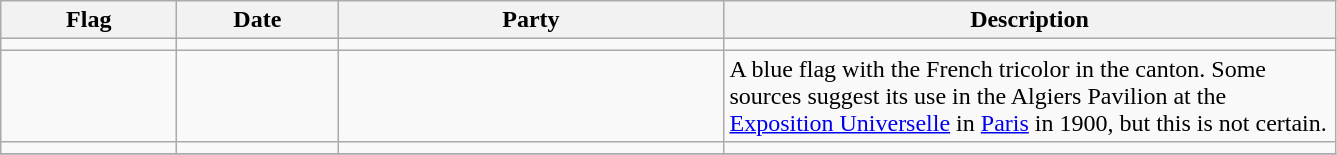<table class="wikitable" style="background:#f9f9f9">
<tr>
<th width="110">Flag</th>
<th width="100">Date</th>
<th width="250">Party</th>
<th width="400">Description</th>
</tr>
<tr>
<td></td>
<td></td>
<td></td>
<td></td>
</tr>
<tr>
<td></td>
<td></td>
<td></td>
<td {{center>A blue flag with the French tricolor in the canton. Some sources suggest its use in the Algiers Pavilion at the <a href='#'>Exposition Universelle</a> in <a href='#'>Paris</a> in 1900, but this is not certain.</td>
</tr>
<tr>
<td></td>
<td></td>
<td></td>
<td></td>
</tr>
<tr>
</tr>
</table>
